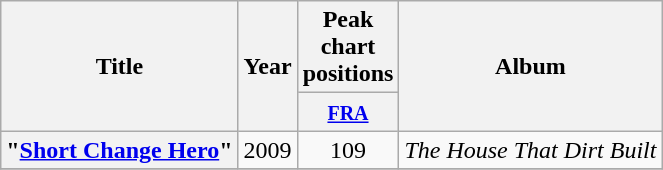<table class="wikitable plainrowheaders" style="text-align:center;">
<tr>
<th scope="col" rowspan="2">Title</th>
<th scope="col" rowspan="2">Year</th>
<th scope="col">Peak chart positions</th>
<th scope="col" rowspan="2">Album</th>
</tr>
<tr>
<th width="35"><small><a href='#'>FRA</a></small><br></th>
</tr>
<tr>
<th scope="row">"<a href='#'>Short Change Hero</a>"</th>
<td>2009</td>
<td>109</td>
<td><em>The House That Dirt Built</em></td>
</tr>
<tr>
</tr>
</table>
